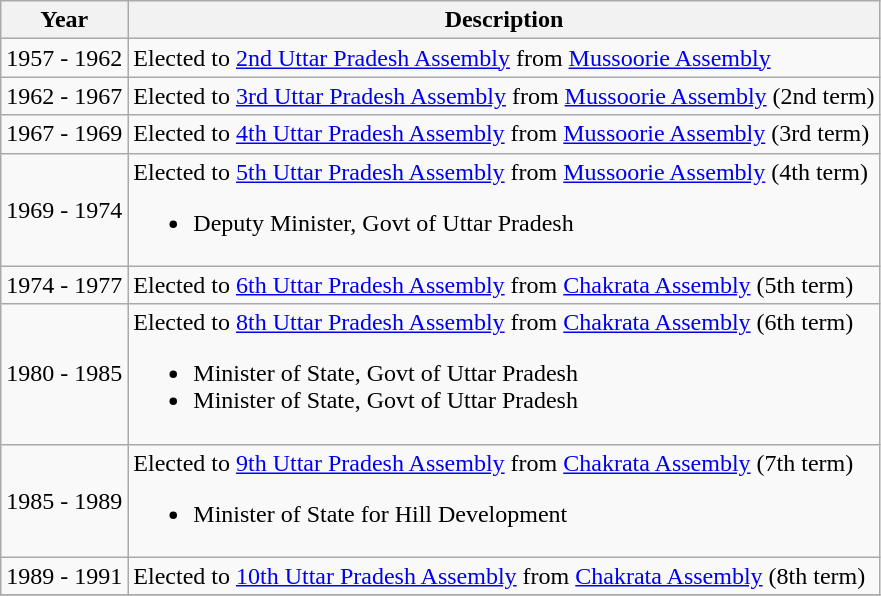<table class="wikitable">
<tr>
<th>Year</th>
<th>Description</th>
</tr>
<tr>
<td>1957 - 1962</td>
<td>Elected to <a href='#'>2nd Uttar Pradesh Assembly</a> from <a href='#'>Mussoorie Assembly</a></td>
</tr>
<tr>
<td>1962 - 1967</td>
<td>Elected to <a href='#'>3rd Uttar Pradesh Assembly</a> from <a href='#'>Mussoorie Assembly</a> (2nd term)</td>
</tr>
<tr>
<td>1967 - 1969</td>
<td>Elected to <a href='#'>4th Uttar Pradesh Assembly</a> from <a href='#'>Mussoorie Assembly</a> (3rd term)</td>
</tr>
<tr>
<td>1969 - 1974</td>
<td>Elected to <a href='#'>5th Uttar Pradesh Assembly</a> from <a href='#'>Mussoorie Assembly</a> (4th term)<br><ul><li>Deputy Minister, Govt of Uttar Pradesh </li></ul></td>
</tr>
<tr>
<td>1974 - 1977</td>
<td>Elected to <a href='#'>6th Uttar Pradesh Assembly</a> from <a href='#'>Chakrata Assembly</a> (5th term)</td>
</tr>
<tr>
<td>1980 - 1985</td>
<td>Elected to <a href='#'>8th Uttar Pradesh Assembly</a> from <a href='#'>Chakrata Assembly</a> (6th term)<br><ul><li>Minister of State, Govt of Uttar Pradesh </li><li>Minister of State, Govt of Uttar Pradesh </li></ul></td>
</tr>
<tr>
<td>1985 - 1989</td>
<td>Elected to <a href='#'>9th Uttar Pradesh Assembly</a> from <a href='#'>Chakrata Assembly</a> (7th term)<br><ul><li>Minister of State for Hill Development  </li></ul></td>
</tr>
<tr>
<td>1989 - 1991</td>
<td>Elected to <a href='#'>10th Uttar Pradesh Assembly</a> from <a href='#'>Chakrata Assembly</a> (8th term)</td>
</tr>
<tr>
</tr>
</table>
